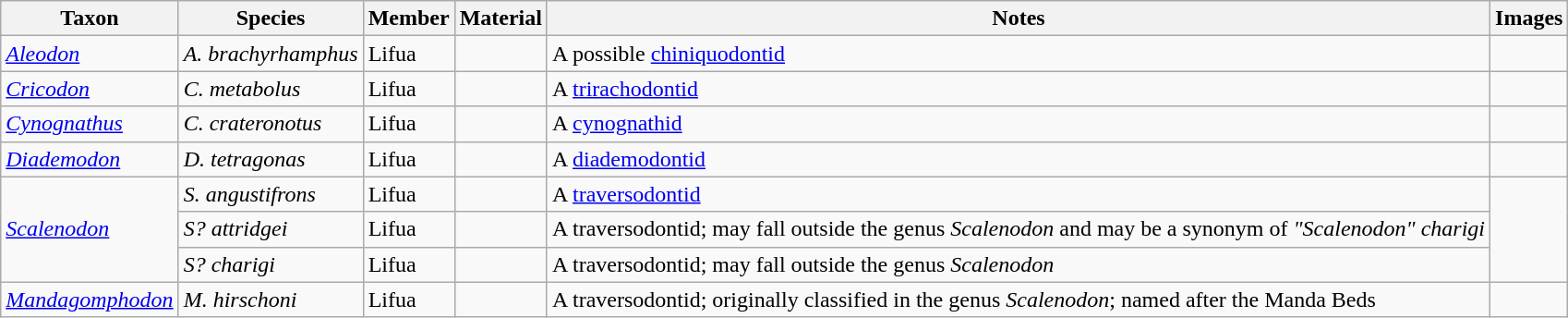<table class="wikitable sortable">
<tr>
<th>Taxon</th>
<th>Species</th>
<th>Member</th>
<th class="unsortable">Material</th>
<th class="unsortable">Notes</th>
<th class="unsortable">Images</th>
</tr>
<tr>
<td><em><a href='#'>Aleodon</a></em></td>
<td><em>A. brachyrhamphus</em></td>
<td>Lifua</td>
<td></td>
<td>A possible <a href='#'>chiniquodontid</a></td>
<td></td>
</tr>
<tr>
<td><em><a href='#'>Cricodon</a></em></td>
<td><em>C. metabolus</em></td>
<td>Lifua</td>
<td></td>
<td>A <a href='#'>trirachodontid</a></td>
<td></td>
</tr>
<tr>
<td><em><a href='#'>Cynognathus</a></em></td>
<td><em>C. crateronotus</em></td>
<td>Lifua</td>
<td></td>
<td>A <a href='#'>cynognathid</a></td>
<td></td>
</tr>
<tr>
<td><em><a href='#'>Diademodon</a></em></td>
<td><em>D. tetragonas</em></td>
<td>Lifua</td>
<td></td>
<td>A <a href='#'>diademodontid</a></td>
<td></td>
</tr>
<tr>
<td Rowspan = "3"><em><a href='#'>Scalenodon</a></em></td>
<td><em>S. angustifrons</em></td>
<td>Lifua</td>
<td></td>
<td>A <a href='#'>traversodontid</a></td>
<td Rowspan = "3"></td>
</tr>
<tr>
<td><em>S? attridgei</em></td>
<td>Lifua</td>
<td></td>
<td>A traversodontid; may fall outside the genus <em>Scalenodon</em> and may be a synonym of <em>"Scalenodon" charigi</em></td>
</tr>
<tr>
<td><em>S? charigi</em></td>
<td>Lifua</td>
<td></td>
<td>A traversodontid; may fall outside the genus <em>Scalenodon</em></td>
</tr>
<tr>
<td><em><a href='#'>Mandagomphodon</a></em></td>
<td><em>M. hirschoni</em></td>
<td>Lifua</td>
<td></td>
<td>A traversodontid; originally classified in the genus <em>Scalenodon</em>; named after the Manda Beds</td>
<td></td>
</tr>
</table>
